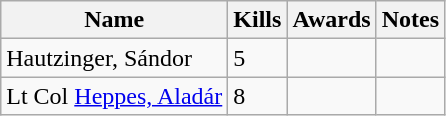<table class=wikitable>
<tr>
<th>Name</th>
<th>Kills</th>
<th>Awards</th>
<th>Notes</th>
</tr>
<tr>
<td>Hautzinger, Sándor</td>
<td>5</td>
<td></td>
<td></td>
</tr>
<tr>
<td>Lt Col <a href='#'>Heppes, Aladár</a></td>
<td>8</td>
<td></td>
<td></td>
</tr>
</table>
